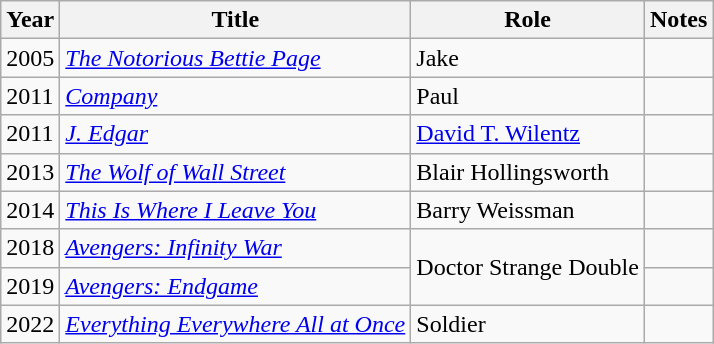<table class="wikitable sortable">
<tr>
<th>Year</th>
<th>Title</th>
<th>Role</th>
<th>Notes</th>
</tr>
<tr>
<td>2005</td>
<td><em><a href='#'>The Notorious Bettie Page</a></em></td>
<td>Jake</td>
<td></td>
</tr>
<tr>
<td>2011</td>
<td><a href='#'><em>Company</em></a></td>
<td>Paul</td>
<td></td>
</tr>
<tr>
<td>2011</td>
<td><em><a href='#'>J. Edgar</a></em></td>
<td><a href='#'>David T. Wilentz</a></td>
<td></td>
</tr>
<tr>
<td>2013</td>
<td><a href='#'><em>The Wolf of Wall Street</em></a></td>
<td>Blair Hollingsworth</td>
<td></td>
</tr>
<tr>
<td>2014</td>
<td><em><a href='#'>This Is Where I Leave You</a></em></td>
<td>Barry Weissman</td>
<td></td>
</tr>
<tr>
<td>2018</td>
<td><em><a href='#'>Avengers: Infinity War</a></em></td>
<td rowspan="2">Doctor Strange Double</td>
<td></td>
</tr>
<tr>
<td>2019</td>
<td><em><a href='#'>Avengers: Endgame</a></em></td>
<td></td>
</tr>
<tr>
<td>2022</td>
<td><em><a href='#'>Everything Everywhere All at Once</a></em></td>
<td>Soldier</td>
<td></td>
</tr>
</table>
